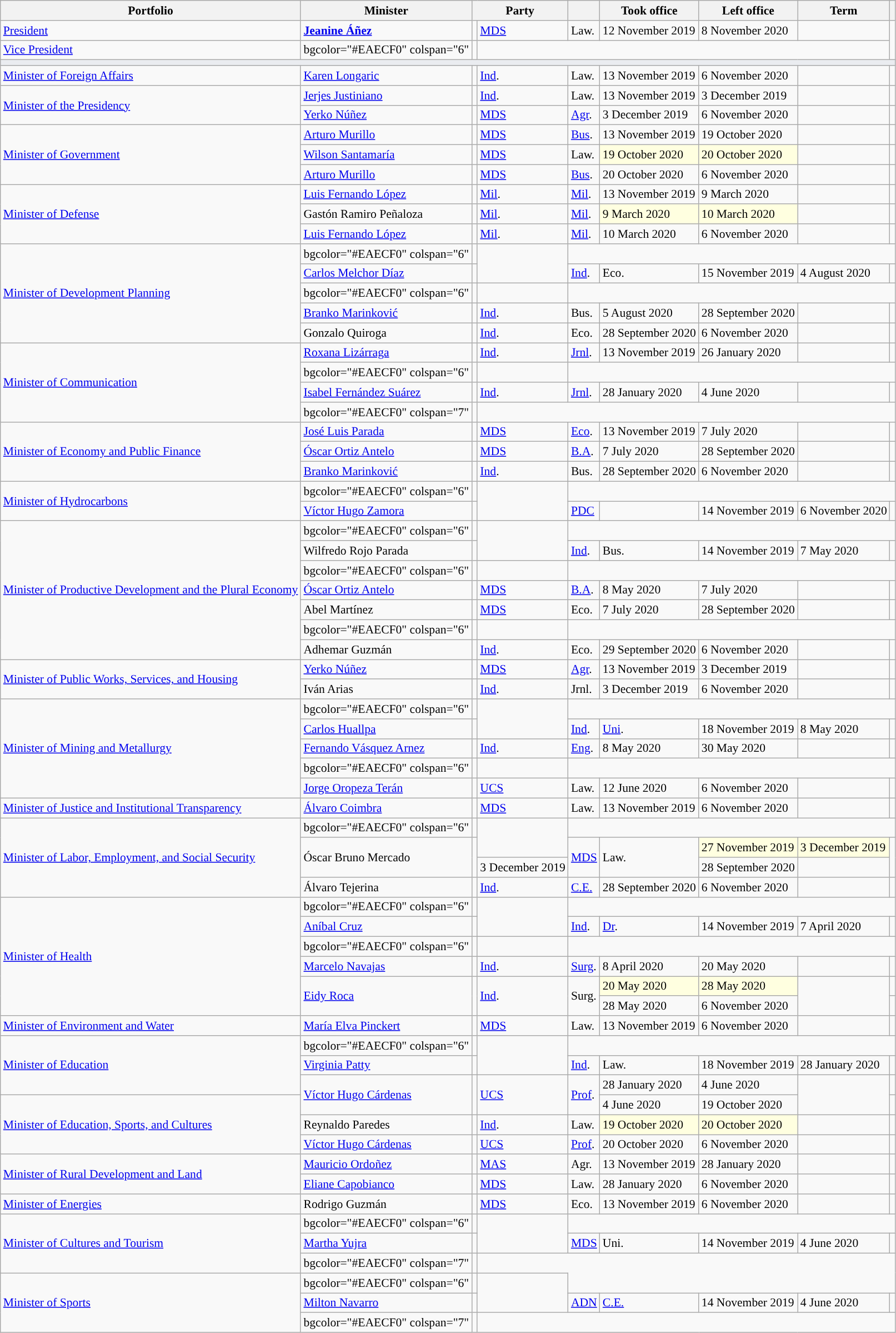<table class="wikitable" style="font-size:90%;">
<tr>
<th>Portfolio</th>
<th>Minister</th>
<th colspan="2">Party</th>
<th></th>
<th>Took office</th>
<th>Left office</th>
<th>Term</th>
<th></th>
</tr>
<tr>
<td><a href='#'>President</a></td>
<td><strong><a href='#'>Jeanine Áñez</a></strong></td>
<td style="background-color: "></td>
<td><a href='#'>MDS</a></td>
<td>Law.</td>
<td>12 November 2019</td>
<td>8 November 2020</td>
<td></td>
<td rowspan="2"></td>
</tr>
<tr>
<td><a href='#'>Vice President</a></td>
<td>bgcolor="#EAECF0" colspan="6" </td>
<td></td>
</tr>
<tr>
<td colspan="9" bgcolor="#EAECF0"></td>
</tr>
<tr>
<td><a href='#'>Minister of Foreign Affairs</a></td>
<td><a href='#'>Karen Longaric</a></td>
<td style="background-color: "></td>
<td><a href='#'>Ind</a>.</td>
<td>Law.</td>
<td>13 November 2019</td>
<td>6 November 2020</td>
<td></td>
<td></td>
</tr>
<tr>
<td rowspan="2"><a href='#'>Minister of the Presidency</a></td>
<td><a href='#'>Jerjes Justiniano</a></td>
<td style="background-color: "></td>
<td><a href='#'>Ind</a>.</td>
<td>Law.</td>
<td>13 November 2019</td>
<td>3 December 2019</td>
<td></td>
<td></td>
</tr>
<tr>
<td><a href='#'>Yerko Núñez</a></td>
<td style="background-color: "></td>
<td><a href='#'>MDS</a></td>
<td><a href='#'>Agr</a>.</td>
<td>3 December 2019</td>
<td>6 November 2020</td>
<td></td>
<td></td>
</tr>
<tr>
<td rowspan="3"><a href='#'>Minister of Government</a></td>
<td><a href='#'>Arturo Murillo</a></td>
<td style="background-color: "></td>
<td><a href='#'>MDS</a></td>
<td><a href='#'>Bus</a>.</td>
<td>13 November 2019</td>
<td>19 October 2020</td>
<td></td>
<td></td>
</tr>
<tr>
<td><a href='#'>Wilson Santamaría</a></td>
<td style="background-color: "></td>
<td><a href='#'>MDS</a></td>
<td>Law.</td>
<td style="background-color:#FFFFE0">19 October 2020</td>
<td style="background-color:#FFFFE0">20 October 2020</td>
<td></td>
<td></td>
</tr>
<tr>
<td><a href='#'>Arturo Murillo</a></td>
<td style="background-color: "></td>
<td><a href='#'>MDS</a></td>
<td><a href='#'>Bus</a>.</td>
<td>20 October 2020</td>
<td>6 November 2020</td>
<td></td>
<td></td>
</tr>
<tr>
<td rowspan="3"><a href='#'>Minister of Defense</a></td>
<td><a href='#'>Luis Fernando López</a></td>
<td style="background-color: "></td>
<td><a href='#'>Mil</a>.</td>
<td><a href='#'>Mil</a>.</td>
<td>13 November 2019</td>
<td>9 March 2020</td>
<td></td>
<td></td>
</tr>
<tr>
<td>Gastón Ramiro Peñaloza</td>
<td style="background-color: "></td>
<td><a href='#'>Mil</a>.</td>
<td><a href='#'>Mil</a>.</td>
<td style="background-color:#FFFFE0">9 March 2020</td>
<td style="background-color:#FFFFE0">10 March 2020</td>
<td></td>
<td></td>
</tr>
<tr>
<td><a href='#'>Luis Fernando López</a></td>
<td style="background-color: "></td>
<td><a href='#'>Mil</a>.</td>
<td><a href='#'>Mil</a>.</td>
<td>10 March 2020</td>
<td>6 November 2020</td>
<td></td>
<td></td>
</tr>
<tr>
<td rowspan="5"><a href='#'>Minister of Development Planning</a></td>
<td>bgcolor="#EAECF0" colspan="6" </td>
<td></td>
<td rowspan="2"></td>
</tr>
<tr>
<td><a href='#'>Carlos Melchor Díaz</a></td>
<td style="background-color: "></td>
<td><a href='#'>Ind</a>.</td>
<td>Eco.</td>
<td>15 November 2019</td>
<td>4 August 2020</td>
<td></td>
</tr>
<tr>
<td>bgcolor="#EAECF0" colspan="6" </td>
<td></td>
<td></td>
</tr>
<tr>
<td><a href='#'>Branko Marinković</a></td>
<td style="background-color: "></td>
<td><a href='#'>Ind</a>.</td>
<td>Bus.</td>
<td>5 August 2020</td>
<td>28 September 2020</td>
<td></td>
<td></td>
</tr>
<tr>
<td>Gonzalo Quiroga</td>
<td style="background-color: "></td>
<td><a href='#'>Ind</a>.</td>
<td>Eco.</td>
<td>28 September 2020</td>
<td>6 November 2020</td>
<td></td>
<td></td>
</tr>
<tr>
<td rowspan="4"><a href='#'>Minister of Communication</a></td>
<td><a href='#'>Roxana Lizárraga</a></td>
<td style="background-color: "></td>
<td><a href='#'>Ind</a>.</td>
<td><a href='#'>Jrnl</a>.</td>
<td>13 November 2019</td>
<td>26 January 2020</td>
<td></td>
<td></td>
</tr>
<tr>
<td>bgcolor="#EAECF0" colspan="6" </td>
<td></td>
<td></td>
</tr>
<tr>
<td><a href='#'>Isabel Fernández Suárez</a></td>
<td style="background-color: "></td>
<td><a href='#'>Ind</a>.</td>
<td><a href='#'>Jrnl</a>.</td>
<td>28 January 2020</td>
<td>4 June 2020</td>
<td></td>
<td></td>
</tr>
<tr>
<td>bgcolor="#EAECF0" colspan="7" </td>
<td></td>
</tr>
<tr>
<td rowspan="3"><a href='#'>Minister of Economy and Public Finance</a></td>
<td><a href='#'>José Luis Parada</a></td>
<td style="background-color: "></td>
<td><a href='#'>MDS</a></td>
<td><a href='#'>Eco</a>.</td>
<td>13 November 2019</td>
<td>7 July 2020</td>
<td></td>
<td></td>
</tr>
<tr>
<td><a href='#'>Óscar Ortiz Antelo</a></td>
<td style="background-color: "></td>
<td><a href='#'>MDS</a></td>
<td><a href='#'>B.A</a>.</td>
<td>7 July 2020</td>
<td>28 September 2020</td>
<td></td>
<td></td>
</tr>
<tr>
<td><a href='#'>Branko Marinković</a></td>
<td style="background-color: "></td>
<td><a href='#'>Ind</a>.</td>
<td>Bus.</td>
<td>28 September 2020</td>
<td>6 November 2020</td>
<td></td>
<td></td>
</tr>
<tr>
<td rowspan="2"><a href='#'>Minister of Hydrocarbons</a></td>
<td>bgcolor="#EAECF0" colspan="6" </td>
<td></td>
<td rowspan="2"></td>
</tr>
<tr>
<td><a href='#'>Víctor Hugo Zamora</a></td>
<td style="background-color: "></td>
<td><a href='#'>PDC</a></td>
<td></td>
<td>14 November 2019</td>
<td>6 November 2020</td>
<td></td>
</tr>
<tr>
<td rowspan="7"><a href='#'>Minister of Productive Development and the Plural Economy</a></td>
<td>bgcolor="#EAECF0" colspan="6" </td>
<td></td>
<td rowspan="2"></td>
</tr>
<tr>
<td>Wilfredo Rojo Parada</td>
<td style="background-color: "></td>
<td><a href='#'>Ind</a>.</td>
<td>Bus.</td>
<td>14 November 2019</td>
<td>7 May 2020</td>
<td></td>
</tr>
<tr>
<td>bgcolor="#EAECF0" colspan="6" </td>
<td></td>
<td></td>
</tr>
<tr>
<td><a href='#'>Óscar Ortiz Antelo</a></td>
<td style="background-color: "></td>
<td><a href='#'>MDS</a></td>
<td><a href='#'>B.A</a>.</td>
<td>8 May 2020</td>
<td>7 July 2020</td>
<td></td>
<td></td>
</tr>
<tr>
<td>Abel Martínez</td>
<td style="background-color: "></td>
<td><a href='#'>MDS</a></td>
<td>Eco.</td>
<td>7 July 2020</td>
<td>28 September 2020</td>
<td></td>
<td></td>
</tr>
<tr>
<td>bgcolor="#EAECF0" colspan="6" </td>
<td></td>
<td></td>
</tr>
<tr>
<td>Adhemar Guzmán</td>
<td style="background-color: "></td>
<td><a href='#'>Ind</a>.</td>
<td>Eco.</td>
<td>29 September 2020</td>
<td>6 November 2020</td>
<td></td>
<td></td>
</tr>
<tr>
<td rowspan="2"><a href='#'>Minister of Public Works, Services, and Housing</a></td>
<td><a href='#'>Yerko Núñez</a></td>
<td style="background-color: "></td>
<td><a href='#'>MDS</a></td>
<td><a href='#'>Agr</a>.</td>
<td>13 November 2019</td>
<td>3 December 2019</td>
<td></td>
<td></td>
</tr>
<tr>
<td>Iván Arias</td>
<td style="background-color: "></td>
<td><a href='#'>Ind</a>.</td>
<td>Jrnl.</td>
<td>3 December 2019</td>
<td>6 November 2020</td>
<td></td>
<td></td>
</tr>
<tr>
<td rowspan="5"><a href='#'>Minister of Mining and Metallurgy</a></td>
<td>bgcolor="#EAECF0" colspan="6" </td>
<td></td>
<td rowspan="2"></td>
</tr>
<tr>
<td><a href='#'>Carlos Huallpa</a></td>
<td style="background-color: "></td>
<td><a href='#'>Ind</a>.</td>
<td><a href='#'>Uni</a>.</td>
<td>18 November 2019</td>
<td>8 May 2020</td>
<td></td>
</tr>
<tr>
<td><a href='#'>Fernando Vásquez Arnez</a></td>
<td style="background-color: "></td>
<td><a href='#'>Ind</a>.</td>
<td><a href='#'>Eng</a>.</td>
<td>8 May 2020</td>
<td>30 May 2020</td>
<td></td>
<td></td>
</tr>
<tr>
<td>bgcolor="#EAECF0" colspan="6" </td>
<td></td>
<td></td>
</tr>
<tr>
<td><a href='#'>Jorge Oropeza Terán</a></td>
<td style="background-color: "></td>
<td><a href='#'>UCS</a></td>
<td>Law.</td>
<td>12 June 2020</td>
<td>6 November 2020</td>
<td></td>
<td></td>
</tr>
<tr>
<td><a href='#'>Minister of Justice and Institutional Transparency</a></td>
<td><a href='#'>Álvaro Coimbra</a></td>
<td style="background-color: "></td>
<td><a href='#'>MDS</a></td>
<td>Law.</td>
<td>13 November 2019</td>
<td>6 November 2020</td>
<td></td>
<td></td>
</tr>
<tr>
<td rowspan="4"><a href='#'>Minister of Labor, Employment, and Social Security</a></td>
<td>bgcolor="#EAECF0" colspan="6" </td>
<td></td>
<td rowspan="2"></td>
</tr>
<tr>
<td rowspan="2">Óscar Bruno Mercado</td>
<td rowspan="2" style="background-color: "></td>
<td rowspan="2"><a href='#'>MDS</a></td>
<td rowspan="2">Law.</td>
<td style="background-color:#FFFFE0">27 November 2019</td>
<td style="background-color:#FFFFE0">3 December 2019</td>
<td rowspan="2"></td>
</tr>
<tr>
<td>3 December 2019</td>
<td>28 September 2020</td>
<td></td>
</tr>
<tr>
<td>Álvaro Tejerina</td>
<td style="background-color: "></td>
<td><a href='#'>Ind</a>.</td>
<td><a href='#'>C.E.</a></td>
<td>28 September 2020</td>
<td>6 November 2020</td>
<td></td>
<td></td>
</tr>
<tr>
<td rowspan="6"><a href='#'>Minister of Health</a></td>
<td>bgcolor="#EAECF0" colspan="6" </td>
<td></td>
<td rowspan="2"></td>
</tr>
<tr>
<td><a href='#'>Aníbal Cruz</a></td>
<td style="background-color: "></td>
<td><a href='#'>Ind</a>.</td>
<td><a href='#'>Dr</a>.</td>
<td>14 November 2019</td>
<td>7 April 2020</td>
<td></td>
</tr>
<tr>
<td>bgcolor="#EAECF0" colspan="6" </td>
<td></td>
<td></td>
</tr>
<tr>
<td><a href='#'>Marcelo Navajas</a></td>
<td style="background-color: "></td>
<td><a href='#'>Ind</a>.</td>
<td><a href='#'>Surg</a>.</td>
<td>8 April 2020</td>
<td>20 May 2020</td>
<td></td>
<td></td>
</tr>
<tr>
<td rowspan="2"><a href='#'>Eidy Roca</a></td>
<td rowspan="2" style="background-color: "></td>
<td rowspan="2"><a href='#'>Ind</a>.</td>
<td rowspan="2">Surg.</td>
<td style="background-color:#FFFFE0">20 May 2020</td>
<td style="background-color:#FFFFE0">28 May 2020</td>
<td rowspan="2"></td>
<td></td>
</tr>
<tr>
<td>28 May 2020</td>
<td>6 November 2020</td>
<td></td>
</tr>
<tr>
<td><a href='#'>Minister of Environment and Water</a></td>
<td><a href='#'>María Elva Pinckert</a></td>
<td style="background-color: "></td>
<td><a href='#'>MDS</a></td>
<td>Law.</td>
<td>13 November 2019</td>
<td>6 November 2020</td>
<td></td>
<td></td>
</tr>
<tr>
<td rowspan="3"><a href='#'>Minister of Education</a></td>
<td>bgcolor="#EAECF0" colspan="6" </td>
<td></td>
<td rowspan="2"></td>
</tr>
<tr>
<td><a href='#'>Virginia Patty</a></td>
<td style="background-color: "></td>
<td><a href='#'>Ind</a>.</td>
<td>Law.</td>
<td>18 November 2019</td>
<td>28 January 2020</td>
<td></td>
</tr>
<tr>
<td rowspan="2"><a href='#'>Víctor Hugo Cárdenas</a></td>
<td rowspan="2" style="background-color: "></td>
<td rowspan="2"><a href='#'>UCS</a></td>
<td rowspan="2"><a href='#'>Prof</a>.</td>
<td>28 January 2020</td>
<td>4 June 2020</td>
<td rowspan="2"></td>
<td></td>
</tr>
<tr>
<td rowspan="3"><a href='#'>Minister of Education, Sports, and Cultures</a></td>
<td>4 June 2020</td>
<td>19 October 2020</td>
<td></td>
</tr>
<tr>
<td>Reynaldo Paredes</td>
<td style="background-color: "></td>
<td><a href='#'>Ind</a>.</td>
<td>Law.</td>
<td style="background-color:#FFFFE0">19 October 2020</td>
<td style="background-color:#FFFFE0">20 October 2020</td>
<td></td>
<td></td>
</tr>
<tr>
<td><a href='#'>Víctor Hugo Cárdenas</a></td>
<td style="background-color: "></td>
<td><a href='#'>UCS</a></td>
<td><a href='#'>Prof</a>.</td>
<td>20 October 2020</td>
<td>6 November 2020</td>
<td></td>
<td></td>
</tr>
<tr>
<td rowspan="2"><a href='#'>Minister of Rural Development and Land</a></td>
<td><a href='#'>Mauricio Ordoñez</a></td>
<td style="background-color: "></td>
<td><a href='#'>MAS</a></td>
<td>Agr.</td>
<td>13 November 2019</td>
<td>28 January 2020</td>
<td></td>
<td></td>
</tr>
<tr>
<td><a href='#'>Eliane Capobianco</a></td>
<td style="background-color: "></td>
<td><a href='#'>MDS</a></td>
<td>Law.</td>
<td>28 January 2020</td>
<td>6 November 2020</td>
<td></td>
<td></td>
</tr>
<tr>
<td><a href='#'>Minister of Energies</a></td>
<td>Rodrigo Guzmán</td>
<td style="background-color: "></td>
<td><a href='#'>MDS</a></td>
<td>Eco.</td>
<td>13 November 2019</td>
<td>6 November 2020</td>
<td></td>
<td></td>
</tr>
<tr>
<td rowspan="3"><a href='#'>Minister of Cultures and Tourism</a></td>
<td>bgcolor="#EAECF0" colspan="6" </td>
<td></td>
<td rowspan="2"></td>
</tr>
<tr>
<td><a href='#'>Martha Yujra</a></td>
<td style="background-color: "></td>
<td><a href='#'>MDS</a></td>
<td>Uni.</td>
<td>14 November 2019</td>
<td>4 June 2020</td>
<td></td>
</tr>
<tr>
<td>bgcolor="#EAECF0" colspan="7" </td>
<td></td>
</tr>
<tr>
<td rowspan="3"><a href='#'>Minister of Sports</a></td>
<td>bgcolor="#EAECF0" colspan="6" </td>
<td></td>
<td rowspan="2"></td>
</tr>
<tr>
<td><a href='#'>Milton Navarro</a></td>
<td style="background-color: "></td>
<td><a href='#'>ADN</a></td>
<td><a href='#'>C.E.</a></td>
<td>14 November 2019</td>
<td>4 June 2020</td>
<td></td>
</tr>
<tr>
<td>bgcolor="#EAECF0" colspan="7" </td>
<td></td>
</tr>
</table>
